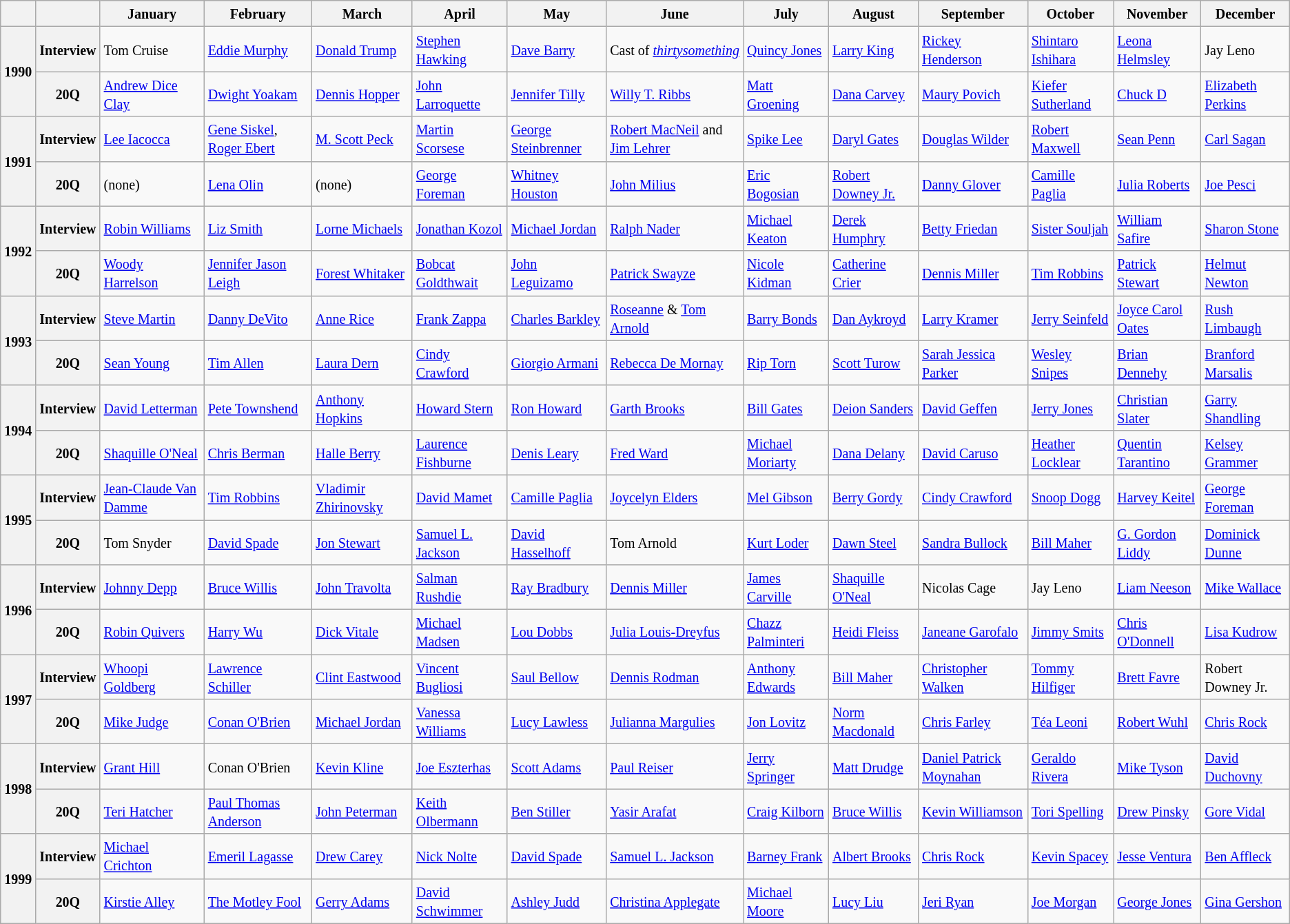<table class="wikitable">
<tr>
<th></th>
<th></th>
<th><small>January</small></th>
<th><small>February</small></th>
<th><small>March</small></th>
<th><small>April</small></th>
<th><small>May</small></th>
<th><small>June</small></th>
<th><small>July</small></th>
<th><small>August</small></th>
<th><small>September</small></th>
<th><small>October</small></th>
<th><small>November</small></th>
<th><small>December</small></th>
</tr>
<tr>
<th rowspan="2"><small>1990</small></th>
<th><small>Interview</small></th>
<td><small>Tom Cruise</small></td>
<td><small><a href='#'>Eddie Murphy</a></small></td>
<td><small><a href='#'>Donald Trump</a></small></td>
<td><small><a href='#'>Stephen Hawking</a></small></td>
<td><small><a href='#'>Dave Barry</a></small></td>
<td><small>Cast of <em><a href='#'>thirtysomething</a></em></small></td>
<td><small><a href='#'>Quincy Jones</a></small></td>
<td><small><a href='#'>Larry King</a></small></td>
<td><small><a href='#'>Rickey Henderson</a></small></td>
<td><small><a href='#'>Shintaro Ishihara</a></small></td>
<td><small><a href='#'>Leona Helmsley</a></small></td>
<td><small>Jay Leno</small></td>
</tr>
<tr>
<th><small>20Q</small></th>
<td><small><a href='#'>Andrew Dice Clay</a></small></td>
<td><small><a href='#'>Dwight Yoakam</a></small></td>
<td><small><a href='#'>Dennis Hopper</a></small></td>
<td><small><a href='#'>John Larroquette</a></small></td>
<td><small><a href='#'>Jennifer Tilly</a></small></td>
<td><small><a href='#'>Willy T. Ribbs</a></small></td>
<td><small><a href='#'>Matt Groening</a></small></td>
<td><small><a href='#'>Dana Carvey</a></small></td>
<td><small><a href='#'>Maury Povich</a></small></td>
<td><small><a href='#'>Kiefer Sutherland</a></small></td>
<td><small><a href='#'>Chuck D</a></small></td>
<td><small><a href='#'>Elizabeth Perkins</a></small></td>
</tr>
<tr>
<th rowspan="2"><small>1991</small></th>
<th><small>Interview</small></th>
<td><small><a href='#'>Lee Iacocca</a></small></td>
<td><small><a href='#'>Gene Siskel</a>,  <a href='#'>Roger Ebert</a></small></td>
<td><small><a href='#'>M. Scott Peck</a></small></td>
<td><small><a href='#'>Martin Scorsese</a></small></td>
<td><small><a href='#'>George Steinbrenner</a></small></td>
<td><small><a href='#'>Robert MacNeil</a> and <a href='#'>Jim Lehrer</a></small></td>
<td><small><a href='#'>Spike Lee</a></small></td>
<td><small><a href='#'>Daryl Gates</a></small></td>
<td><small><a href='#'>Douglas Wilder</a></small></td>
<td><small><a href='#'>Robert Maxwell</a></small></td>
<td><small><a href='#'>Sean Penn</a></small></td>
<td><small><a href='#'>Carl Sagan</a></small></td>
</tr>
<tr>
<th><small>20Q</small></th>
<td><small>(none)</small></td>
<td><small><a href='#'>Lena Olin</a></small></td>
<td><small>(none)</small></td>
<td><small><a href='#'>George Foreman</a></small></td>
<td><small><a href='#'>Whitney Houston</a></small></td>
<td><small><a href='#'>John Milius</a></small></td>
<td><small><a href='#'>Eric Bogosian</a></small></td>
<td><small><a href='#'>Robert Downey Jr.</a></small></td>
<td><small><a href='#'>Danny Glover</a></small></td>
<td><small><a href='#'>Camille Paglia</a></small></td>
<td><small><a href='#'>Julia Roberts</a></small></td>
<td><small><a href='#'>Joe Pesci</a></small></td>
</tr>
<tr>
<th rowspan="2"><small>1992</small></th>
<th><small>Interview</small></th>
<td><small><a href='#'>Robin Williams</a></small></td>
<td><small><a href='#'>Liz Smith</a></small></td>
<td><small><a href='#'>Lorne Michaels</a></small></td>
<td><small><a href='#'>Jonathan Kozol</a></small></td>
<td><small><a href='#'>Michael Jordan</a></small></td>
<td><small><a href='#'>Ralph Nader</a></small></td>
<td><small><a href='#'>Michael Keaton</a></small></td>
<td><small><a href='#'>Derek Humphry</a></small></td>
<td><small><a href='#'>Betty Friedan</a></small></td>
<td><small><a href='#'>Sister Souljah</a></small></td>
<td><small><a href='#'>William Safire</a></small></td>
<td><small><a href='#'>Sharon Stone</a></small></td>
</tr>
<tr>
<th><small>20Q</small></th>
<td><small><a href='#'>Woody Harrelson</a></small></td>
<td><small><a href='#'>Jennifer Jason Leigh</a></small></td>
<td><small><a href='#'>Forest Whitaker</a></small></td>
<td><small><a href='#'>Bobcat Goldthwait</a></small></td>
<td><small><a href='#'>John Leguizamo</a></small></td>
<td><small><a href='#'>Patrick Swayze</a></small></td>
<td><small><a href='#'>Nicole Kidman</a></small></td>
<td><small><a href='#'>Catherine Crier</a></small></td>
<td><small><a href='#'>Dennis Miller</a></small></td>
<td><small><a href='#'>Tim Robbins</a></small></td>
<td><small><a href='#'>Patrick Stewart</a></small></td>
<td><small><a href='#'>Helmut Newton</a></small></td>
</tr>
<tr>
<th rowspan="2"><small>1993</small></th>
<th><small>Interview</small></th>
<td><small><a href='#'>Steve Martin</a></small></td>
<td><small><a href='#'>Danny DeVito</a></small></td>
<td><small><a href='#'>Anne Rice</a></small></td>
<td><small><a href='#'>Frank Zappa</a></small></td>
<td><small><a href='#'>Charles Barkley</a></small></td>
<td><small><a href='#'>Roseanne</a> & <a href='#'>Tom Arnold</a></small></td>
<td><small><a href='#'>Barry Bonds</a></small></td>
<td><small><a href='#'>Dan Aykroyd</a></small></td>
<td><small><a href='#'>Larry Kramer</a></small></td>
<td><small><a href='#'>Jerry Seinfeld</a></small></td>
<td><small><a href='#'>Joyce Carol Oates</a></small></td>
<td><small><a href='#'>Rush Limbaugh</a></small></td>
</tr>
<tr>
<th><small>20Q</small></th>
<td><small><a href='#'>Sean Young</a></small></td>
<td><small><a href='#'>Tim Allen</a></small></td>
<td><small><a href='#'>Laura Dern</a></small></td>
<td><small><a href='#'>Cindy Crawford</a></small></td>
<td><small><a href='#'>Giorgio Armani</a></small></td>
<td><small><a href='#'>Rebecca De Mornay</a></small></td>
<td><small><a href='#'>Rip Torn</a></small></td>
<td><small><a href='#'>Scott Turow</a></small></td>
<td><small><a href='#'>Sarah Jessica Parker</a></small></td>
<td><small><a href='#'>Wesley Snipes</a></small></td>
<td><small><a href='#'>Brian Dennehy</a></small></td>
<td><small><a href='#'>Branford Marsalis</a></small></td>
</tr>
<tr>
<th rowspan="2"><small>1994</small></th>
<th><small>Interview</small></th>
<td><small><a href='#'>David Letterman</a></small></td>
<td><small><a href='#'>Pete Townshend</a></small></td>
<td><small><a href='#'>Anthony Hopkins</a></small></td>
<td><small><a href='#'>Howard Stern</a></small></td>
<td><small><a href='#'>Ron Howard</a></small></td>
<td><small><a href='#'>Garth Brooks</a></small></td>
<td><small><a href='#'>Bill Gates</a></small></td>
<td><small><a href='#'>Deion Sanders</a></small></td>
<td><small><a href='#'>David Geffen</a></small></td>
<td><small><a href='#'>Jerry Jones</a></small></td>
<td><small><a href='#'>Christian Slater</a></small></td>
<td><small><a href='#'>Garry Shandling</a></small></td>
</tr>
<tr>
<th><small>20Q</small></th>
<td><small><a href='#'>Shaquille O'Neal</a></small></td>
<td><small><a href='#'>Chris Berman</a></small></td>
<td><small><a href='#'>Halle Berry</a></small></td>
<td><small><a href='#'>Laurence Fishburne</a></small></td>
<td><small><a href='#'>Denis Leary</a></small></td>
<td><small><a href='#'>Fred Ward</a></small></td>
<td><small><a href='#'>Michael Moriarty</a></small></td>
<td><small><a href='#'>Dana Delany</a></small></td>
<td><small><a href='#'>David Caruso</a></small></td>
<td><small><a href='#'>Heather Locklear</a></small></td>
<td><small><a href='#'>Quentin Tarantino</a></small></td>
<td><small><a href='#'>Kelsey Grammer</a></small></td>
</tr>
<tr>
<th rowspan="2"><small>1995</small></th>
<th><small>Interview</small></th>
<td><small><a href='#'>Jean-Claude Van Damme</a></small></td>
<td><small><a href='#'>Tim Robbins</a></small></td>
<td><small><a href='#'>Vladimir Zhirinovsky</a></small></td>
<td><small><a href='#'>David Mamet</a></small></td>
<td><small><a href='#'>Camille Paglia</a></small></td>
<td><small><a href='#'>Joycelyn Elders</a></small></td>
<td><small><a href='#'>Mel Gibson</a></small></td>
<td><small><a href='#'>Berry Gordy</a></small></td>
<td><small><a href='#'>Cindy Crawford</a></small></td>
<td><small><a href='#'>Snoop Dogg</a></small></td>
<td><small><a href='#'>Harvey Keitel</a></small></td>
<td><small><a href='#'>George Foreman</a></small></td>
</tr>
<tr>
<th><small>20Q</small></th>
<td><small>Tom Snyder</small></td>
<td><small><a href='#'>David Spade</a></small></td>
<td><small><a href='#'>Jon Stewart</a></small></td>
<td><small><a href='#'>Samuel L. Jackson</a></small></td>
<td><small><a href='#'>David Hasselhoff</a></small></td>
<td><small>Tom Arnold</small></td>
<td><small><a href='#'>Kurt Loder</a></small></td>
<td><small><a href='#'>Dawn Steel</a></small></td>
<td><small><a href='#'>Sandra Bullock</a></small></td>
<td><small><a href='#'>Bill Maher</a></small></td>
<td><small><a href='#'>G. Gordon Liddy</a></small></td>
<td><small><a href='#'>Dominick Dunne</a></small></td>
</tr>
<tr>
<th rowspan="2"><small>1996</small></th>
<th><small>Interview</small></th>
<td><small><a href='#'>Johnny Depp</a></small></td>
<td><small><a href='#'>Bruce Willis</a></small></td>
<td><small><a href='#'>John Travolta</a></small></td>
<td><small><a href='#'>Salman Rushdie</a></small></td>
<td><small><a href='#'>Ray Bradbury</a></small></td>
<td><small><a href='#'>Dennis Miller</a></small></td>
<td><small><a href='#'>James Carville</a></small></td>
<td><small><a href='#'>Shaquille O'Neal</a></small></td>
<td><small>Nicolas Cage</small></td>
<td><small>Jay Leno</small></td>
<td><small><a href='#'>Liam Neeson</a></small></td>
<td><small><a href='#'>Mike Wallace</a></small></td>
</tr>
<tr>
<th><small>20Q</small></th>
<td><small><a href='#'>Robin Quivers</a></small></td>
<td><small><a href='#'>Harry Wu</a></small></td>
<td><small><a href='#'>Dick Vitale</a></small></td>
<td><small><a href='#'>Michael Madsen</a></small></td>
<td><small><a href='#'>Lou Dobbs</a></small></td>
<td><small><a href='#'>Julia Louis-Dreyfus</a></small></td>
<td><small><a href='#'>Chazz Palminteri</a></small></td>
<td><small><a href='#'>Heidi Fleiss</a></small></td>
<td><small><a href='#'>Janeane Garofalo</a></small></td>
<td><small><a href='#'>Jimmy Smits</a></small></td>
<td><small><a href='#'>Chris O'Donnell</a></small></td>
<td><small><a href='#'>Lisa Kudrow</a></small></td>
</tr>
<tr>
<th rowspan="2"><small>1997</small></th>
<th><small>Interview</small></th>
<td><small><a href='#'>Whoopi Goldberg</a></small></td>
<td><small><a href='#'>Lawrence Schiller</a></small></td>
<td><small><a href='#'>Clint Eastwood</a></small></td>
<td><small><a href='#'>Vincent Bugliosi</a></small></td>
<td><small><a href='#'>Saul Bellow</a></small></td>
<td><small><a href='#'>Dennis Rodman</a></small></td>
<td><small><a href='#'>Anthony Edwards</a></small></td>
<td><small><a href='#'>Bill Maher</a></small></td>
<td><small><a href='#'>Christopher Walken</a></small></td>
<td><small><a href='#'>Tommy Hilfiger</a></small></td>
<td><small><a href='#'>Brett Favre</a></small></td>
<td><small>Robert Downey Jr.</small></td>
</tr>
<tr>
<th><small>20Q</small></th>
<td><small><a href='#'>Mike Judge</a></small></td>
<td><small><a href='#'>Conan O'Brien</a></small></td>
<td><small><a href='#'>Michael Jordan</a></small></td>
<td><small><a href='#'>Vanessa Williams</a></small></td>
<td><small><a href='#'>Lucy Lawless</a></small></td>
<td><small><a href='#'>Julianna Margulies</a></small></td>
<td><small><a href='#'>Jon Lovitz</a></small></td>
<td><small><a href='#'>Norm Macdonald</a></small></td>
<td><small><a href='#'>Chris Farley</a></small></td>
<td><small><a href='#'>Téa Leoni</a></small></td>
<td><small><a href='#'>Robert Wuhl</a></small></td>
<td><small><a href='#'>Chris Rock</a></small></td>
</tr>
<tr>
<th rowspan="2"><small>1998</small></th>
<th><small>Interview</small></th>
<td><small><a href='#'>Grant Hill</a></small></td>
<td><small>Conan O'Brien</small></td>
<td><small><a href='#'>Kevin Kline</a></small></td>
<td><small><a href='#'>Joe Eszterhas</a></small></td>
<td><small><a href='#'>Scott Adams</a></small></td>
<td><small><a href='#'>Paul Reiser</a></small></td>
<td><small><a href='#'>Jerry Springer</a></small></td>
<td><small><a href='#'>Matt Drudge</a></small></td>
<td><small><a href='#'>Daniel Patrick Moynahan</a></small></td>
<td><small><a href='#'>Geraldo Rivera</a></small></td>
<td><small><a href='#'>Mike Tyson</a></small></td>
<td><small><a href='#'>David Duchovny</a></small></td>
</tr>
<tr>
<th><small>20Q</small></th>
<td><small><a href='#'>Teri Hatcher</a></small></td>
<td><small><a href='#'>Paul Thomas Anderson</a></small></td>
<td><small><a href='#'>John Peterman</a></small></td>
<td><small><a href='#'>Keith Olbermann</a></small></td>
<td><small><a href='#'>Ben Stiller</a></small></td>
<td><small><a href='#'>Yasir Arafat</a></small></td>
<td><small><a href='#'>Craig Kilborn</a></small></td>
<td><small><a href='#'>Bruce Willis</a></small></td>
<td><small><a href='#'>Kevin Williamson</a></small></td>
<td><small><a href='#'>Tori Spelling</a></small></td>
<td><small><a href='#'>Drew Pinsky</a></small></td>
<td><small><a href='#'>Gore Vidal</a></small></td>
</tr>
<tr>
<th rowspan="2"><small>1999</small></th>
<th><small>Interview</small></th>
<td><small><a href='#'>Michael Crichton</a></small></td>
<td><small><a href='#'>Emeril Lagasse</a></small></td>
<td><small><a href='#'>Drew Carey</a></small></td>
<td><small><a href='#'>Nick Nolte</a></small></td>
<td><small><a href='#'>David Spade</a></small></td>
<td><small><a href='#'>Samuel L. Jackson</a></small></td>
<td><small><a href='#'>Barney Frank</a></small></td>
<td><small><a href='#'>Albert Brooks</a></small></td>
<td><small><a href='#'>Chris Rock</a></small></td>
<td><small><a href='#'>Kevin Spacey</a></small></td>
<td><small><a href='#'>Jesse Ventura</a></small></td>
<td><small><a href='#'>Ben Affleck</a></small></td>
</tr>
<tr>
<th><small>20Q</small></th>
<td><small><a href='#'>Kirstie Alley</a></small></td>
<td><small><a href='#'>The Motley Fool</a></small></td>
<td><small><a href='#'>Gerry Adams</a></small></td>
<td><small><a href='#'>David Schwimmer</a></small></td>
<td><small><a href='#'>Ashley Judd</a></small></td>
<td><small><a href='#'>Christina Applegate</a></small></td>
<td><small><a href='#'>Michael Moore</a></small></td>
<td><small><a href='#'>Lucy Liu</a></small></td>
<td><small><a href='#'>Jeri Ryan</a></small></td>
<td><small><a href='#'>Joe Morgan</a></small></td>
<td><small><a href='#'>George Jones</a></small></td>
<td><small><a href='#'>Gina Gershon</a></small></td>
</tr>
</table>
